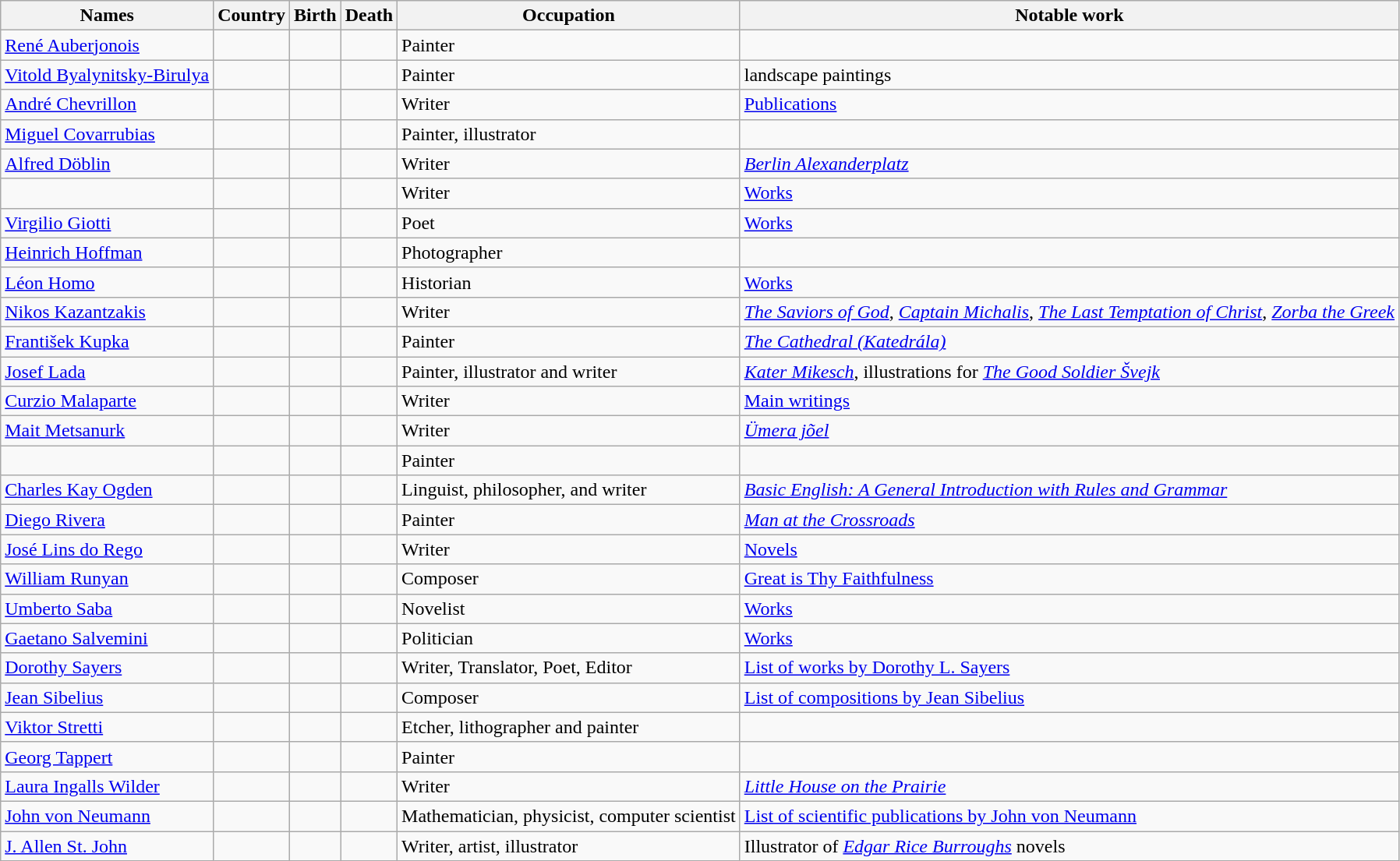<table class="wikitable sortable" border="1" style="border-spacing:0 style="width:100%">
<tr>
<th>Names</th>
<th>Country</th>
<th>Birth</th>
<th>Death</th>
<th>Occupation</th>
<th>Notable work</th>
</tr>
<tr>
<td><a href='#'>René Auberjonois</a></td>
<td></td>
<td></td>
<td></td>
<td>Painter</td>
<td></td>
</tr>
<tr>
<td><a href='#'>Vitold Byalynitsky-Birulya</a></td>
<td><br></td>
<td></td>
<td></td>
<td>Painter</td>
<td>landscape paintings</td>
</tr>
<tr>
<td><a href='#'>André Chevrillon</a></td>
<td></td>
<td></td>
<td></td>
<td>Writer</td>
<td><a href='#'>Publications</a></td>
</tr>
<tr>
<td><a href='#'>Miguel Covarrubias</a></td>
<td></td>
<td></td>
<td></td>
<td>Painter, illustrator</td>
<td></td>
</tr>
<tr>
<td><a href='#'>Alfred Döblin</a></td>
<td></td>
<td></td>
<td></td>
<td>Writer</td>
<td><em><a href='#'>Berlin Alexanderplatz</a></em></td>
</tr>
<tr>
<td></td>
<td></td>
<td></td>
<td></td>
<td>Writer</td>
<td><a href='#'>Works</a></td>
</tr>
<tr>
<td><a href='#'>Virgilio Giotti</a></td>
<td></td>
<td></td>
<td></td>
<td>Poet</td>
<td><a href='#'>Works</a></td>
</tr>
<tr>
<td><a href='#'>Heinrich Hoffman</a></td>
<td></td>
<td></td>
<td></td>
<td>Photographer</td>
<td></td>
</tr>
<tr>
<td><a href='#'>Léon Homo</a></td>
<td></td>
<td></td>
<td></td>
<td>Historian</td>
<td><a href='#'>Works</a></td>
</tr>
<tr>
<td><a href='#'>Nikos Kazantzakis</a></td>
<td></td>
<td></td>
<td></td>
<td>Writer</td>
<td><em><a href='#'>The Saviors of God</a></em>, <em><a href='#'>Captain Michalis</a></em>, <em><a href='#'>The Last Temptation of Christ</a></em>, <em><a href='#'>Zorba the Greek</a></em></td>
</tr>
<tr>
<td><a href='#'>František Kupka</a></td>
<td></td>
<td></td>
<td></td>
<td>Painter</td>
<td><em><a href='#'>The Cathedral (Katedrála)</a></em></td>
</tr>
<tr>
<td><a href='#'>Josef Lada</a></td>
<td></td>
<td></td>
<td></td>
<td>Painter, illustrator and writer</td>
<td><em><a href='#'>Kater Mikesch</a></em>, illustrations for <em><a href='#'>The Good Soldier Švejk</a></em></td>
</tr>
<tr>
<td><a href='#'>Curzio Malaparte</a></td>
<td></td>
<td></td>
<td></td>
<td>Writer</td>
<td><a href='#'>Main writings</a></td>
</tr>
<tr>
<td><a href='#'>Mait Metsanurk</a></td>
<td></td>
<td></td>
<td></td>
<td>Writer</td>
<td><em><a href='#'>Ümera jõel</a></em></td>
</tr>
<tr>
<td></td>
<td></td>
<td></td>
<td></td>
<td>Painter</td>
<td></td>
</tr>
<tr>
<td><a href='#'>Charles Kay Ogden</a></td>
<td></td>
<td></td>
<td></td>
<td>Linguist, philosopher, and writer</td>
<td><em><a href='#'>Basic English: A General Introduction with Rules and Grammar</a></em></td>
</tr>
<tr>
<td><a href='#'>Diego Rivera</a></td>
<td></td>
<td></td>
<td></td>
<td>Painter</td>
<td><em><a href='#'>Man at the Crossroads</a></em></td>
</tr>
<tr>
<td><a href='#'>José Lins do Rego</a></td>
<td></td>
<td></td>
<td></td>
<td>Writer</td>
<td><a href='#'>Novels</a></td>
</tr>
<tr>
<td><a href='#'>William Runyan</a></td>
<td></td>
<td></td>
<td></td>
<td>Composer</td>
<td><a href='#'>Great is Thy Faithfulness</a></td>
</tr>
<tr>
<td><a href='#'>Umberto Saba</a></td>
<td></td>
<td></td>
<td></td>
<td>Novelist</td>
<td><a href='#'>Works</a></td>
</tr>
<tr>
<td><a href='#'>Gaetano Salvemini</a></td>
<td></td>
<td></td>
<td></td>
<td>Politician</td>
<td><a href='#'>Works</a></td>
</tr>
<tr>
<td><a href='#'>Dorothy Sayers</a></td>
<td></td>
<td></td>
<td></td>
<td>Writer, Translator, Poet, Editor</td>
<td><a href='#'>List of works by Dorothy L. Sayers</a></td>
</tr>
<tr>
<td><a href='#'>Jean Sibelius</a></td>
<td></td>
<td></td>
<td></td>
<td>Composer</td>
<td><a href='#'>List of compositions by Jean Sibelius</a></td>
</tr>
<tr>
<td><a href='#'>Viktor Stretti</a></td>
<td></td>
<td></td>
<td></td>
<td>Etcher, lithographer and painter</td>
<td></td>
</tr>
<tr>
<td><a href='#'>Georg Tappert</a></td>
<td></td>
<td></td>
<td></td>
<td>Painter</td>
<td></td>
</tr>
<tr>
<td><a href='#'>Laura Ingalls Wilder</a></td>
<td></td>
<td></td>
<td></td>
<td>Writer</td>
<td><em><a href='#'>Little House on the Prairie</a></em></td>
</tr>
<tr>
<td><a href='#'>John von Neumann</a></td>
<td><br></td>
<td></td>
<td></td>
<td>Mathematician, physicist, computer scientist</td>
<td><a href='#'>List of scientific publications by John von Neumann</a></td>
</tr>
<tr>
<td><a href='#'>J. Allen St. John</a></td>
<td></td>
<td></td>
<td></td>
<td>Writer, artist, illustrator</td>
<td>Illustrator of <em><a href='#'>Edgar Rice Burroughs</a></em> novels</td>
</tr>
</table>
